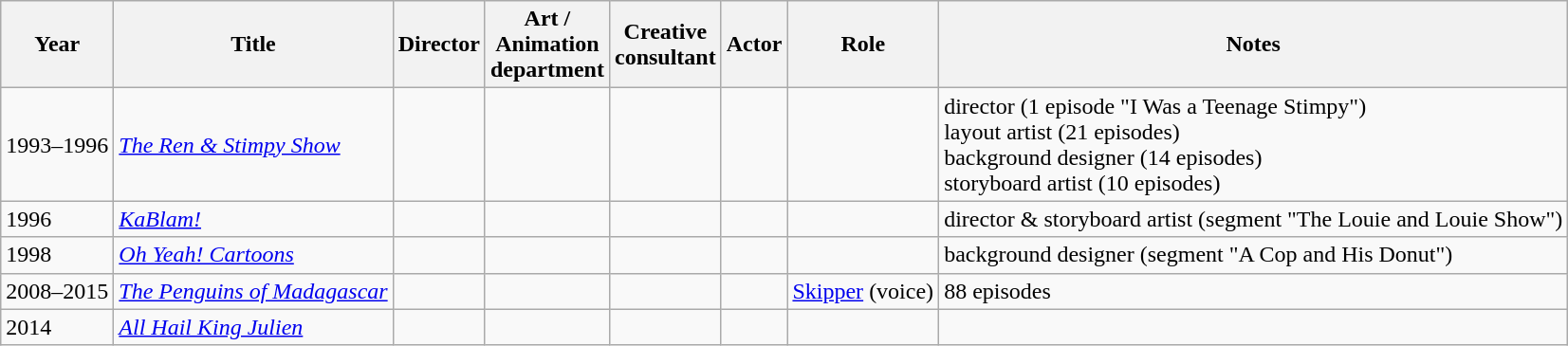<table class="wikitable sortable">
<tr>
<th>Year</th>
<th>Title</th>
<th>Director</th>
<th>Art /<br>Animation<br>department</th>
<th>Creative<br>consultant</th>
<th>Actor</th>
<th>Role</th>
<th>Notes</th>
</tr>
<tr>
<td>1993–1996</td>
<td><em><a href='#'>The Ren & Stimpy Show</a></em></td>
<td></td>
<td></td>
<td></td>
<td></td>
<td></td>
<td>director (1 episode "I Was a Teenage Stimpy")<br>layout artist (21 episodes)<br>background designer (14 episodes)<br>storyboard artist (10 episodes)</td>
</tr>
<tr>
<td>1996</td>
<td><em><a href='#'>KaBlam!</a></em></td>
<td></td>
<td></td>
<td></td>
<td></td>
<td></td>
<td>director & storyboard artist (segment "The Louie and Louie Show")</td>
</tr>
<tr>
<td>1998</td>
<td><em><a href='#'>Oh Yeah! Cartoons</a></em></td>
<td></td>
<td></td>
<td></td>
<td></td>
<td></td>
<td>background designer (segment "A Cop and His Donut")</td>
</tr>
<tr>
<td>2008–2015</td>
<td><em><a href='#'>The Penguins of Madagascar</a></em></td>
<td></td>
<td></td>
<td></td>
<td></td>
<td><a href='#'>Skipper</a> (voice)</td>
<td>88 episodes</td>
</tr>
<tr>
<td>2014</td>
<td><em><a href='#'>All Hail King Julien</a></em></td>
<td></td>
<td></td>
<td></td>
<td></td>
<td></td>
<td></td>
</tr>
</table>
